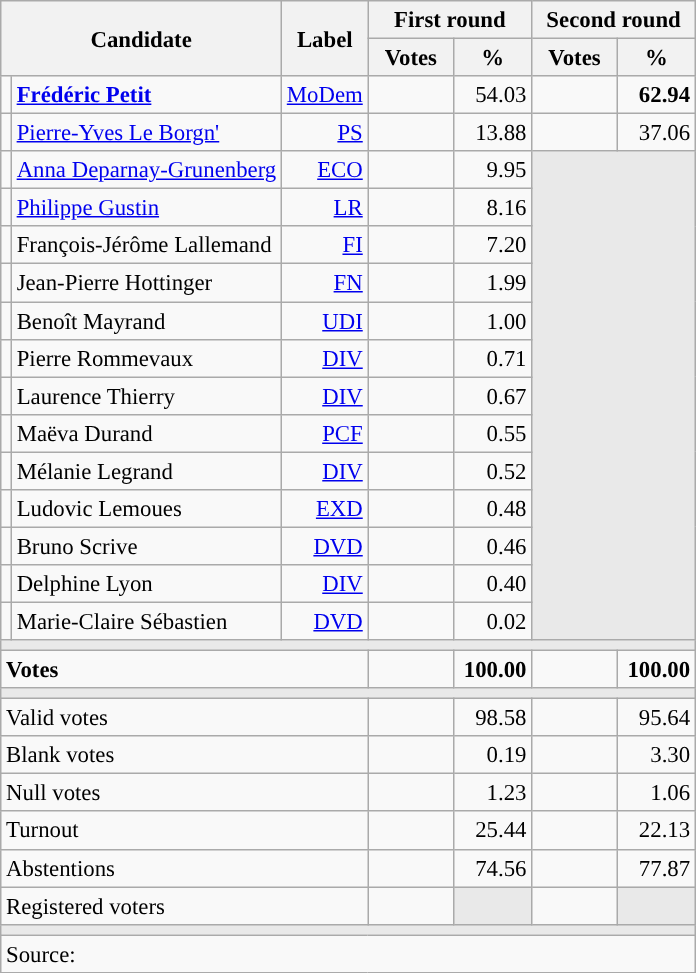<table class="wikitable" style="text-align:right;font-size:95%;">
<tr>
<th colspan="2" rowspan="2">Candidate</th>
<th rowspan="2">Label</th>
<th colspan="2">First round</th>
<th colspan="2">Second round</th>
</tr>
<tr>
<th style="width:50px;">Votes</th>
<th style="width:45px;">%</th>
<th style="width:50px;">Votes</th>
<th style="width:45px;">%</th>
</tr>
<tr>
<td style="color:inherit;background:"></td>
<td style="text-align:left;"><strong><a href='#'>Frédéric Petit</a></strong></td>
<td><a href='#'>MoDem</a></td>
<td></td>
<td>54.03</td>
<td><strong></strong></td>
<td><strong>62.94</strong></td>
</tr>
<tr>
<td style="color:inherit;background:"></td>
<td style="text-align:left;"><a href='#'>Pierre-Yves Le Borgn'</a></td>
<td><a href='#'>PS</a></td>
<td></td>
<td>13.88</td>
<td></td>
<td>37.06</td>
</tr>
<tr>
<td style="color:inherit;background:"></td>
<td style="text-align:left;"><a href='#'>Anna Deparnay-Grunenberg</a></td>
<td><a href='#'>ECO</a></td>
<td></td>
<td>9.95</td>
<td colspan="2" rowspan="13" style="background:#E9E9E9;"></td>
</tr>
<tr>
<td style="color:inherit;background:"></td>
<td style="text-align:left;"><a href='#'>Philippe Gustin</a></td>
<td><a href='#'>LR</a></td>
<td></td>
<td>8.16</td>
</tr>
<tr>
<td style="color:inherit;background:"></td>
<td style="text-align:left;">François-Jérôme Lallemand</td>
<td><a href='#'>FI</a></td>
<td></td>
<td>7.20</td>
</tr>
<tr>
<td style="color:inherit;background:"></td>
<td style="text-align:left;">Jean-Pierre Hottinger</td>
<td><a href='#'>FN</a></td>
<td></td>
<td>1.99</td>
</tr>
<tr>
<td style="color:inherit;background:"></td>
<td style="text-align:left;">Benoît Mayrand</td>
<td><a href='#'>UDI</a></td>
<td></td>
<td>1.00</td>
</tr>
<tr>
<td style="color:inherit;background:"></td>
<td style="text-align:left;">Pierre Rommevaux</td>
<td><a href='#'>DIV</a></td>
<td></td>
<td>0.71</td>
</tr>
<tr>
<td style="color:inherit;background:"></td>
<td style="text-align:left;">Laurence Thierry</td>
<td><a href='#'>DIV</a></td>
<td></td>
<td>0.67</td>
</tr>
<tr>
<td style="color:inherit;background:"></td>
<td style="text-align:left;">Maëva Durand</td>
<td><a href='#'>PCF</a></td>
<td></td>
<td>0.55</td>
</tr>
<tr>
<td style="color:inherit;background:"></td>
<td style="text-align:left;">Mélanie Legrand</td>
<td><a href='#'>DIV</a></td>
<td></td>
<td>0.52</td>
</tr>
<tr>
<td style="color:inherit;background:"></td>
<td style="text-align:left;">Ludovic Lemoues</td>
<td><a href='#'>EXD</a></td>
<td></td>
<td>0.48</td>
</tr>
<tr>
<td style="color:inherit;background:"></td>
<td style="text-align:left;">Bruno Scrive</td>
<td><a href='#'>DVD</a></td>
<td></td>
<td>0.46</td>
</tr>
<tr>
<td style="color:inherit;background:"></td>
<td style="text-align:left;">Delphine Lyon</td>
<td><a href='#'>DIV</a></td>
<td></td>
<td>0.40</td>
</tr>
<tr>
<td style="color:inherit;background:"></td>
<td style="text-align:left;">Marie-Claire Sébastien</td>
<td><a href='#'>DVD</a></td>
<td></td>
<td>0.02</td>
</tr>
<tr>
<td colspan="7" style="background:#E9E9E9;"></td>
</tr>
<tr style="font-weight:bold;">
<td colspan="3" style="text-align:left;">Votes</td>
<td></td>
<td>100.00</td>
<td></td>
<td>100.00</td>
</tr>
<tr>
<td colspan="7" style="background:#E9E9E9;"></td>
</tr>
<tr>
<td colspan="3" style="text-align:left;">Valid votes</td>
<td></td>
<td>98.58</td>
<td></td>
<td>95.64</td>
</tr>
<tr>
<td colspan="3" style="text-align:left;">Blank votes</td>
<td></td>
<td>0.19</td>
<td></td>
<td>3.30</td>
</tr>
<tr>
<td colspan="3" style="text-align:left;">Null votes</td>
<td></td>
<td>1.23</td>
<td></td>
<td>1.06</td>
</tr>
<tr>
<td colspan="3" style="text-align:left;">Turnout</td>
<td></td>
<td>25.44</td>
<td></td>
<td>22.13</td>
</tr>
<tr>
<td colspan="3" style="text-align:left;">Abstentions</td>
<td></td>
<td>74.56</td>
<td></td>
<td>77.87</td>
</tr>
<tr>
<td colspan="3" style="text-align:left;">Registered voters</td>
<td></td>
<td style="background:#E9E9E9;"></td>
<td></td>
<td style="background:#E9E9E9;"></td>
</tr>
<tr>
<td colspan="7" style="background:#E9E9E9;"></td>
</tr>
<tr>
<td colspan="7" style="text-align:left;">Source: </td>
</tr>
</table>
